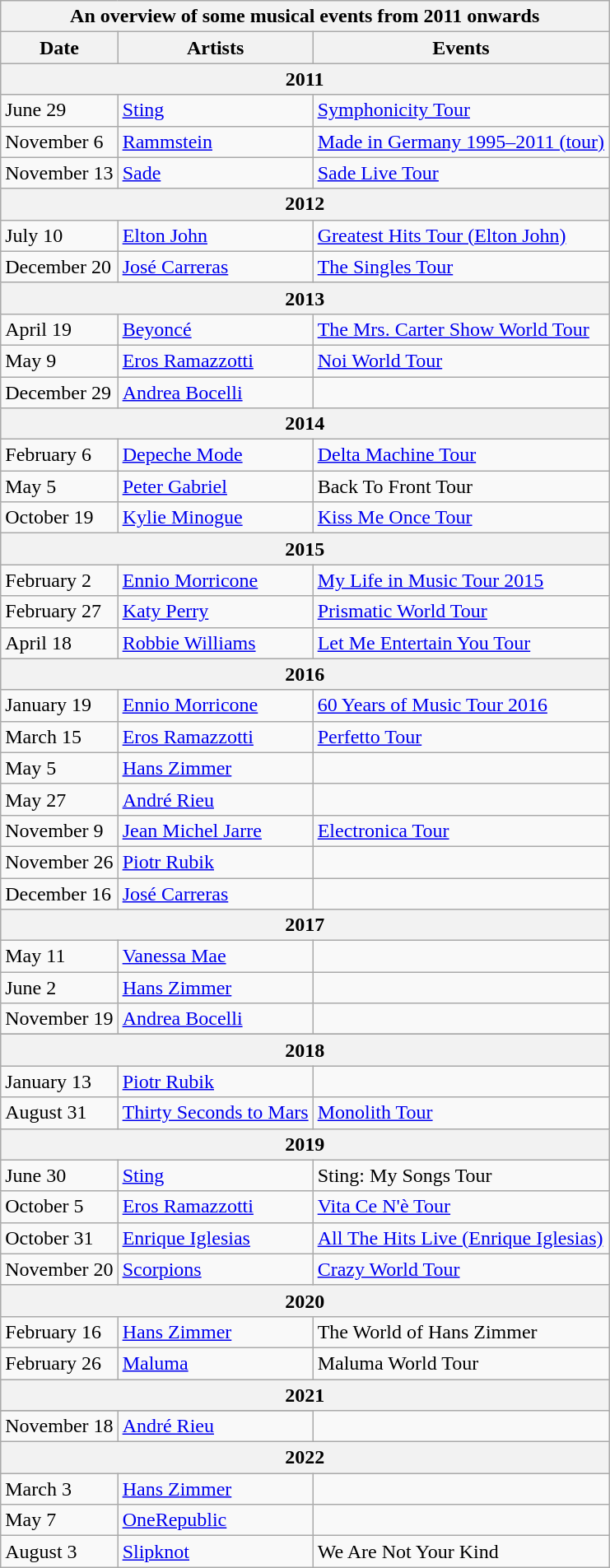<table class="wikitable collapsible collapsed">
<tr>
<th colspan="3">An overview of some musical events from 2011 onwards</th>
</tr>
<tr>
<th>Date</th>
<th>Artists</th>
<th>Events</th>
</tr>
<tr style="background:#ddd;">
<th colspan="3"><strong>2011</strong></th>
</tr>
<tr>
<td>June 29</td>
<td><a href='#'>Sting</a></td>
<td><a href='#'>Symphonicity Tour</a></td>
</tr>
<tr>
<td>November 6</td>
<td><a href='#'>Rammstein</a></td>
<td><a href='#'>Made in Germany 1995–2011 (tour)</a></td>
</tr>
<tr>
<td>November 13</td>
<td><a href='#'>Sade</a></td>
<td><a href='#'>Sade Live Tour</a></td>
</tr>
<tr style="background:#ddd;">
<th colspan="3"><strong>2012</strong></th>
</tr>
<tr>
<td>July 10</td>
<td><a href='#'>Elton John</a></td>
<td><a href='#'>Greatest Hits Tour (Elton John)</a></td>
</tr>
<tr>
<td>December 20</td>
<td><a href='#'>José Carreras</a></td>
<td><a href='#'>The Singles Tour</a></td>
</tr>
<tr style="background:#ddd;">
<th colspan="3"><strong>2013</strong></th>
</tr>
<tr>
<td>April 19</td>
<td><a href='#'>Beyoncé</a></td>
<td><a href='#'>The Mrs. Carter Show World Tour</a></td>
</tr>
<tr>
<td>May 9</td>
<td><a href='#'>Eros Ramazzotti</a></td>
<td><a href='#'>Noi World Tour</a></td>
</tr>
<tr>
<td>December 29</td>
<td><a href='#'>Andrea Bocelli</a></td>
<td></td>
</tr>
<tr style="background:#ddd;">
<th colspan="3"><strong>2014</strong></th>
</tr>
<tr>
<td>February 6</td>
<td><a href='#'>Depeche Mode</a></td>
<td><a href='#'>Delta Machine Tour</a></td>
</tr>
<tr>
<td>May 5</td>
<td><a href='#'>Peter Gabriel</a></td>
<td>Back To Front Tour</td>
</tr>
<tr>
<td>October 19</td>
<td><a href='#'>Kylie Minogue</a></td>
<td><a href='#'>Kiss Me Once Tour</a></td>
</tr>
<tr style="background:#ddd;">
<th colspan="3"><strong>2015</strong></th>
</tr>
<tr>
<td>February 2</td>
<td><a href='#'>Ennio Morricone</a></td>
<td><a href='#'>My Life in Music Tour 2015</a></td>
</tr>
<tr>
<td>February 27</td>
<td><a href='#'>Katy Perry</a></td>
<td><a href='#'>Prismatic World Tour</a></td>
</tr>
<tr>
<td>April 18</td>
<td><a href='#'>Robbie Williams</a></td>
<td><a href='#'>Let Me Entertain You Tour</a></td>
</tr>
<tr style="background:#ddd;">
<th colspan="3"><strong>2016</strong></th>
</tr>
<tr>
<td>January 19</td>
<td><a href='#'>Ennio Morricone</a></td>
<td><a href='#'>60 Years of Music Tour 2016</a></td>
</tr>
<tr>
<td>March 15</td>
<td><a href='#'>Eros Ramazzotti</a></td>
<td><a href='#'>Perfetto Tour</a></td>
</tr>
<tr>
<td>May 5</td>
<td><a href='#'>Hans Zimmer</a></td>
<td></td>
</tr>
<tr>
<td>May 27</td>
<td><a href='#'>André Rieu</a></td>
<td></td>
</tr>
<tr>
<td>November 9</td>
<td><a href='#'>Jean Michel Jarre</a></td>
<td><a href='#'>Electronica Tour</a></td>
</tr>
<tr>
<td>November 26</td>
<td><a href='#'>Piotr Rubik</a></td>
<td></td>
</tr>
<tr>
<td>December 16</td>
<td><a href='#'>José Carreras</a></td>
<td></td>
</tr>
<tr style="background:#ddd;">
<th colspan="3"><strong>2017</strong></th>
</tr>
<tr>
<td>May 11</td>
<td><a href='#'>Vanessa Mae</a></td>
<td></td>
</tr>
<tr>
<td>June 2</td>
<td><a href='#'>Hans Zimmer</a></td>
<td></td>
</tr>
<tr>
<td>November 19</td>
<td><a href='#'>Andrea Bocelli</a></td>
<td></td>
</tr>
<tr>
</tr>
<tr style="background:#ddd;">
<th colspan="3"><strong>2018</strong></th>
</tr>
<tr>
<td>January 13</td>
<td><a href='#'>Piotr Rubik</a></td>
<td></td>
</tr>
<tr>
<td>August 31</td>
<td><a href='#'>Thirty Seconds to Mars</a></td>
<td><a href='#'>Monolith Tour</a></td>
</tr>
<tr style="background:#ddd;">
<th colspan="3"><strong>2019</strong></th>
</tr>
<tr>
<td>June 30</td>
<td><a href='#'>Sting</a></td>
<td>Sting: My Songs Tour</td>
</tr>
<tr>
<td>October 5</td>
<td><a href='#'>Eros Ramazzotti</a></td>
<td><a href='#'>Vita Ce N'è Tour</a></td>
</tr>
<tr>
<td>October 31</td>
<td><a href='#'>Enrique Iglesias</a></td>
<td><a href='#'>All The Hits Live (Enrique Iglesias)</a></td>
</tr>
<tr>
<td>November 20</td>
<td><a href='#'>Scorpions</a></td>
<td><a href='#'>Crazy World Tour</a></td>
</tr>
<tr style="background:#ddd;">
<th colspan="3"><strong>2020</strong></th>
</tr>
<tr>
<td>February 16</td>
<td><a href='#'>Hans Zimmer</a></td>
<td>The World of Hans Zimmer</td>
</tr>
<tr>
<td>February 26</td>
<td><a href='#'>Maluma</a></td>
<td>Maluma World Tour</td>
</tr>
<tr style="background:#ddd;">
<th colspan="3"><strong>2021</strong></th>
</tr>
<tr>
</tr>
<tr>
<td>November 18</td>
<td><a href='#'>André Rieu</a></td>
</tr>
<tr style="background:#ddd;">
<th colspan="3"><strong>2022</strong></th>
</tr>
<tr>
<td>March 3</td>
<td><a href='#'>Hans Zimmer</a></td>
<td></td>
</tr>
<tr>
<td>May 7</td>
<td><a href='#'>OneRepublic</a></td>
<td></td>
</tr>
<tr>
<td>August 3</td>
<td><a href='#'>Slipknot</a></td>
<td>We Are Not Your Kind</td>
</tr>
</table>
